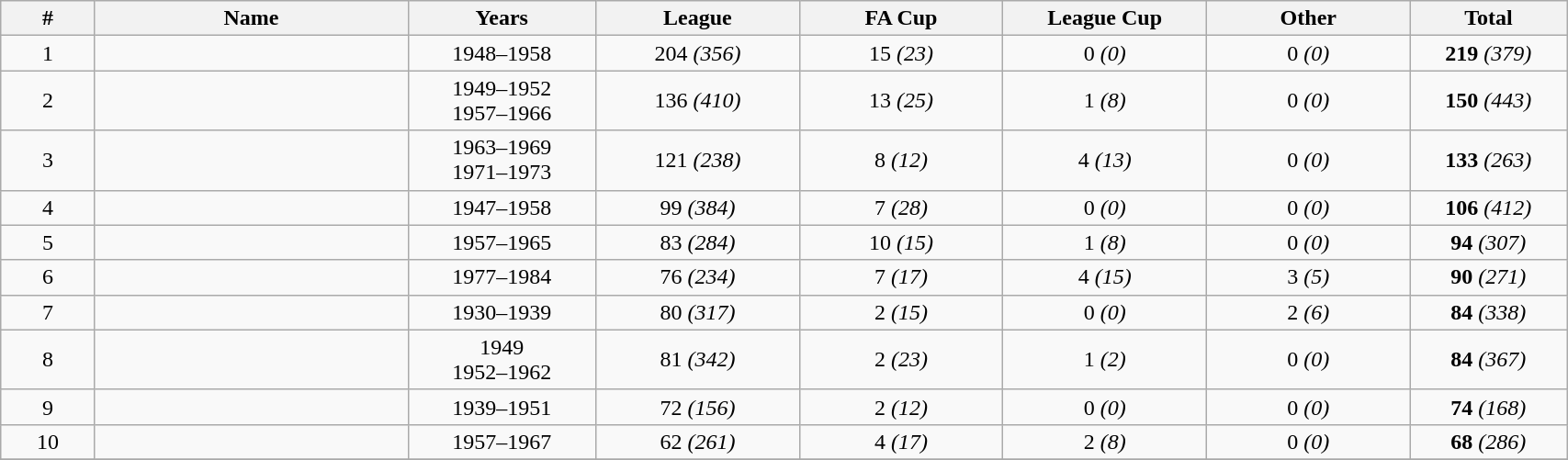<table class="wikitable sortable" style="text-align: center;" width = 90%;>
<tr>
<th width=6%>#</th>
<th width=20%>Name</th>
<th width=12%>Years</th>
<th width=13%>League</th>
<th width=13%>FA Cup</th>
<th width=13%>League Cup</th>
<th width=13%>Other</th>
<th width=13%>Total</th>
</tr>
<tr>
<td>1</td>
<td style="text-align:left;"> </td>
<td>1948–1958</td>
<td>204 <em>(356)</em></td>
<td>15 <em>(23)</em></td>
<td>0 <em>(0)</em></td>
<td>0 <em>(0)</em></td>
<td><strong>219</strong> <em>(379)</em></td>
</tr>
<tr>
<td>2</td>
<td style="text-align:left;"> </td>
<td>1949–1952<br>1957–1966</td>
<td>136 <em>(410)</em></td>
<td>13 <em>(25)</em></td>
<td>1 <em>(8)</em></td>
<td>0 <em>(0)</em></td>
<td><strong>150</strong> <em>(443)</em></td>
</tr>
<tr>
<td>3</td>
<td style="text-align:left;"> </td>
<td>1963–1969<br>1971–1973</td>
<td>121 <em>(238)</em></td>
<td>8 <em>(12)</em></td>
<td>4 <em>(13)</em></td>
<td>0 <em>(0)</em></td>
<td><strong>133</strong> <em>(263)</em></td>
</tr>
<tr>
<td>4</td>
<td style="text-align:left;"> </td>
<td>1947–1958</td>
<td>99 <em>(384)</em></td>
<td>7 <em>(28)</em></td>
<td>0 <em>(0)</em></td>
<td>0 <em>(0)</em></td>
<td><strong>106</strong> <em>(412)</em></td>
</tr>
<tr>
<td>5</td>
<td style="text-align:left;"> </td>
<td>1957–1965</td>
<td>83 <em>(284)</em></td>
<td>10 <em>(15)</em></td>
<td>1 <em>(8)</em></td>
<td>0 <em>(0)</em></td>
<td><strong>94</strong> <em>(307)</em></td>
</tr>
<tr>
<td>6</td>
<td style="text-align:left;"> </td>
<td>1977–1984</td>
<td>76 <em>(234)</em></td>
<td>7 <em>(17)</em></td>
<td>4 <em>(15)</em></td>
<td>3 <em>(5)</em></td>
<td><strong>90</strong> <em>(271)</em></td>
</tr>
<tr>
<td>7</td>
<td style="text-align:left;"> </td>
<td>1930–1939</td>
<td>80 <em>(317)</em></td>
<td>2 <em>(15)</em></td>
<td>0 <em>(0)</em></td>
<td>2 <em>(6)</em></td>
<td><strong>84</strong> <em>(338)</em></td>
</tr>
<tr>
<td>8</td>
<td style="text-align:left;"> </td>
<td>1949<br>1952–1962</td>
<td>81 <em>(342)</em></td>
<td>2 <em>(23)</em></td>
<td>1 <em>(2)</em></td>
<td>0 <em>(0)</em></td>
<td><strong>84</strong> <em>(367)</em></td>
</tr>
<tr>
<td>9</td>
<td style="text-align:left;"> </td>
<td>1939–1951</td>
<td>72 <em>(156)</em></td>
<td>2 <em>(12)</em></td>
<td>0 <em>(0)</em></td>
<td>0 <em>(0)</em></td>
<td><strong>74</strong> <em>(168)</em></td>
</tr>
<tr>
<td>10</td>
<td style="text-align:left;"> </td>
<td>1957–1967</td>
<td>62 <em>(261)</em></td>
<td>4 <em>(17)</em></td>
<td>2 <em>(8)</em></td>
<td>0 <em>(0)</em></td>
<td><strong>68</strong> <em>(286)</em></td>
</tr>
<tr>
</tr>
</table>
